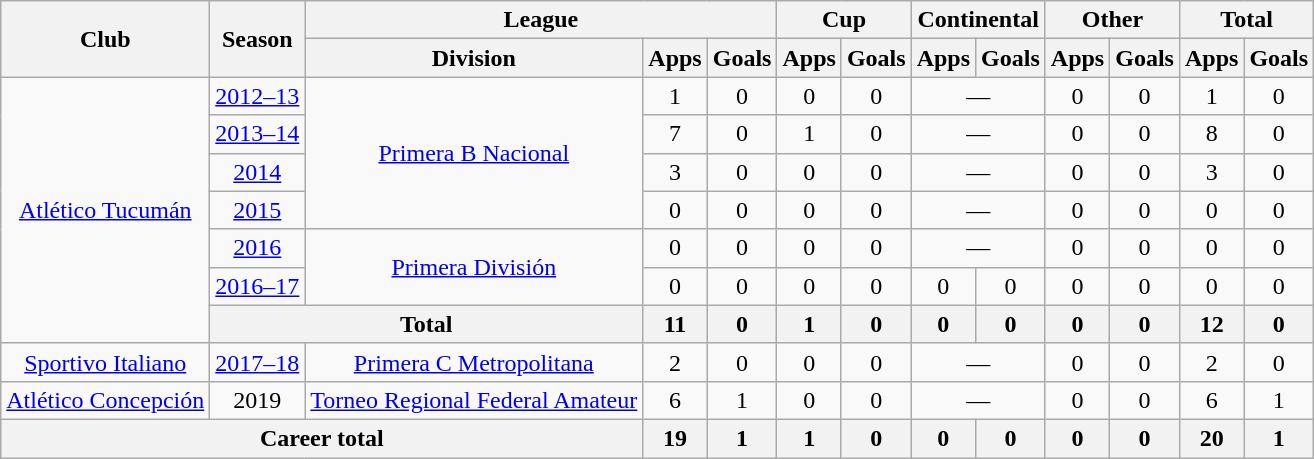<table class="wikitable" style="text-align:center">
<tr>
<th rowspan="2">Club</th>
<th rowspan="2">Season</th>
<th colspan="3">League</th>
<th colspan="2">Cup</th>
<th colspan="2">Continental</th>
<th colspan="2">Other</th>
<th colspan="2">Total</th>
</tr>
<tr>
<th>Division</th>
<th>Apps</th>
<th>Goals</th>
<th>Apps</th>
<th>Goals</th>
<th>Apps</th>
<th>Goals</th>
<th>Apps</th>
<th>Goals</th>
<th>Apps</th>
<th>Goals</th>
</tr>
<tr>
<td rowspan="7"><a href='#'>Atlético Tucumán</a></td>
<td><a href='#'>2012–13</a></td>
<td rowspan="4"><a href='#'>Primera B Nacional</a></td>
<td>1</td>
<td>0</td>
<td>0</td>
<td>0</td>
<td colspan="2">—</td>
<td>0</td>
<td>0</td>
<td>1</td>
<td>0</td>
</tr>
<tr>
<td><a href='#'>2013–14</a></td>
<td>7</td>
<td>0</td>
<td>1</td>
<td>0</td>
<td colspan="2">—</td>
<td>0</td>
<td>0</td>
<td>8</td>
<td>0</td>
</tr>
<tr>
<td><a href='#'>2014</a></td>
<td>3</td>
<td>0</td>
<td>0</td>
<td>0</td>
<td colspan="2">—</td>
<td>0</td>
<td>0</td>
<td>3</td>
<td>0</td>
</tr>
<tr>
<td><a href='#'>2015</a></td>
<td>0</td>
<td>0</td>
<td>0</td>
<td>0</td>
<td colspan="2">—</td>
<td>0</td>
<td>0</td>
<td>0</td>
<td>0</td>
</tr>
<tr>
<td><a href='#'>2016</a></td>
<td rowspan="2"><a href='#'>Primera División</a></td>
<td>0</td>
<td>0</td>
<td>0</td>
<td>0</td>
<td colspan="2">—</td>
<td>0</td>
<td>0</td>
<td>0</td>
<td>0</td>
</tr>
<tr>
<td><a href='#'>2016–17</a></td>
<td>0</td>
<td>0</td>
<td>0</td>
<td>0</td>
<td>0</td>
<td>0</td>
<td>0</td>
<td>0</td>
<td>0</td>
<td>0</td>
</tr>
<tr>
<th colspan="2">Total</th>
<th>11</th>
<th>0</th>
<th>1</th>
<th>0</th>
<th>0</th>
<th>0</th>
<th>0</th>
<th>0</th>
<th>12</th>
<th>0</th>
</tr>
<tr>
<td rowspan="1"><a href='#'>Sportivo Italiano</a></td>
<td><a href='#'>2017–18</a></td>
<td rowspan="1"><a href='#'>Primera C Metropolitana</a></td>
<td>2</td>
<td>0</td>
<td>0</td>
<td>0</td>
<td colspan="2">—</td>
<td>0</td>
<td>0</td>
<td>2</td>
<td>0</td>
</tr>
<tr>
<td rowspan="1"><a href='#'>Atlético Concepción</a></td>
<td>2019</td>
<td rowspan="1"><a href='#'>Torneo Regional Federal Amateur</a></td>
<td>6</td>
<td>1</td>
<td>0</td>
<td>0</td>
<td colspan="2">—</td>
<td>0</td>
<td>0</td>
<td>6</td>
<td>1</td>
</tr>
<tr>
<th colspan="3">Career total</th>
<th>19</th>
<th>1</th>
<th>1</th>
<th>0</th>
<th>0</th>
<th>0</th>
<th>0</th>
<th>0</th>
<th>20</th>
<th>1</th>
</tr>
</table>
